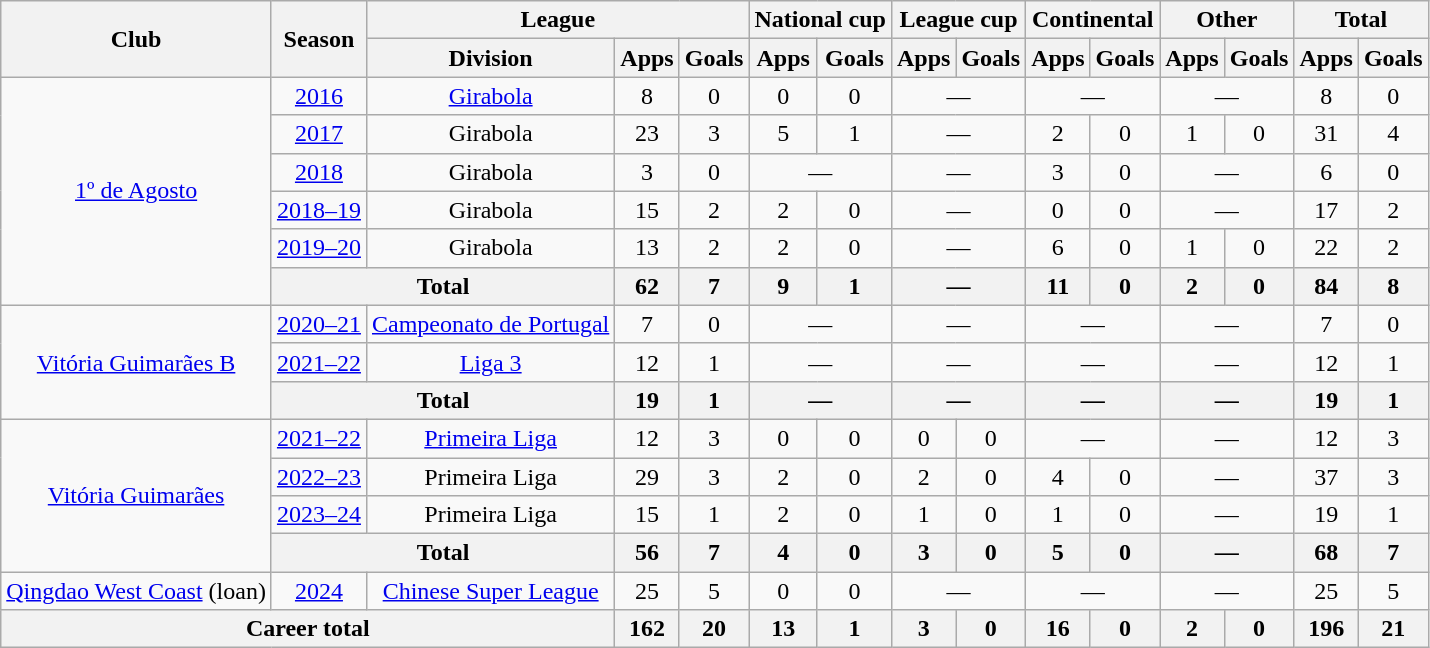<table class="wikitable" style="text-align: center">
<tr>
<th rowspan="2">Club</th>
<th rowspan="2">Season</th>
<th colspan="3">League</th>
<th colspan="2">National cup</th>
<th colspan="2">League cup</th>
<th colspan="2">Continental</th>
<th colspan="2">Other</th>
<th colspan="2">Total</th>
</tr>
<tr>
<th>Division</th>
<th>Apps</th>
<th>Goals</th>
<th>Apps</th>
<th>Goals</th>
<th>Apps</th>
<th>Goals</th>
<th>Apps</th>
<th>Goals</th>
<th>Apps</th>
<th>Goals</th>
<th>Apps</th>
<th>Goals</th>
</tr>
<tr>
<td rowspan="6"><a href='#'>1º de Agosto</a></td>
<td><a href='#'>2016</a></td>
<td><a href='#'>Girabola</a></td>
<td>8</td>
<td>0</td>
<td>0</td>
<td>0</td>
<td colspan="2">—</td>
<td colspan="2">—</td>
<td colspan="2">—</td>
<td>8</td>
<td>0</td>
</tr>
<tr>
<td><a href='#'>2017</a></td>
<td>Girabola</td>
<td>23</td>
<td>3</td>
<td>5</td>
<td>1</td>
<td colspan="2">—</td>
<td>2</td>
<td>0</td>
<td>1</td>
<td>0</td>
<td>31</td>
<td>4</td>
</tr>
<tr>
<td><a href='#'>2018</a></td>
<td>Girabola</td>
<td>3</td>
<td>0</td>
<td colspan="2">—</td>
<td colspan="2">—</td>
<td>3</td>
<td>0</td>
<td colspan="2">—</td>
<td>6</td>
<td>0</td>
</tr>
<tr>
<td><a href='#'>2018–19</a></td>
<td>Girabola</td>
<td>15</td>
<td>2</td>
<td>2</td>
<td>0</td>
<td colspan="2">—</td>
<td>0</td>
<td>0</td>
<td colspan="2">—</td>
<td>17</td>
<td>2</td>
</tr>
<tr>
<td><a href='#'>2019–20</a></td>
<td>Girabola</td>
<td>13</td>
<td>2</td>
<td>2</td>
<td>0</td>
<td colspan="2">—</td>
<td>6</td>
<td>0</td>
<td>1</td>
<td>0</td>
<td>22</td>
<td>2</td>
</tr>
<tr>
<th colspan="2">Total</th>
<th>62</th>
<th>7</th>
<th>9</th>
<th>1</th>
<th colspan="2">—</th>
<th>11</th>
<th>0</th>
<th>2</th>
<th>0</th>
<th>84</th>
<th>8</th>
</tr>
<tr>
<td rowspan="3"><a href='#'>Vitória Guimarães B</a></td>
<td><a href='#'>2020–21</a></td>
<td><a href='#'>Campeonato de Portugal</a></td>
<td>7</td>
<td>0</td>
<td colspan="2">—</td>
<td colspan="2">—</td>
<td colspan="2">—</td>
<td colspan="2">—</td>
<td>7</td>
<td>0</td>
</tr>
<tr>
<td><a href='#'>2021–22</a></td>
<td><a href='#'>Liga 3</a></td>
<td>12</td>
<td>1</td>
<td colspan="2">—</td>
<td colspan="2">—</td>
<td colspan="2">—</td>
<td colspan="2">—</td>
<td>12</td>
<td>1</td>
</tr>
<tr>
<th colspan="2">Total</th>
<th>19</th>
<th>1</th>
<th colspan="2">—</th>
<th colspan="2">—</th>
<th colspan="2">—</th>
<th colspan="2">—</th>
<th>19</th>
<th>1</th>
</tr>
<tr>
<td rowspan="4"><a href='#'>Vitória Guimarães</a></td>
<td><a href='#'>2021–22</a></td>
<td><a href='#'>Primeira Liga</a></td>
<td>12</td>
<td>3</td>
<td>0</td>
<td>0</td>
<td>0</td>
<td>0</td>
<td colspan="2">—</td>
<td colspan="2">—</td>
<td>12</td>
<td>3</td>
</tr>
<tr>
<td><a href='#'>2022–23</a></td>
<td>Primeira Liga</td>
<td>29</td>
<td>3</td>
<td>2</td>
<td>0</td>
<td>2</td>
<td>0</td>
<td>4</td>
<td>0</td>
<td colspan="2">—</td>
<td>37</td>
<td>3</td>
</tr>
<tr>
<td><a href='#'>2023–24</a></td>
<td>Primeira Liga</td>
<td>15</td>
<td>1</td>
<td>2</td>
<td>0</td>
<td>1</td>
<td>0</td>
<td>1</td>
<td>0</td>
<td colspan="2">—</td>
<td>19</td>
<td>1</td>
</tr>
<tr>
<th colspan="2">Total</th>
<th>56</th>
<th>7</th>
<th>4</th>
<th>0</th>
<th>3</th>
<th>0</th>
<th>5</th>
<th>0</th>
<th colspan="2">—</th>
<th>68</th>
<th>7</th>
</tr>
<tr>
<td><a href='#'>Qingdao West Coast</a> (loan)</td>
<td><a href='#'>2024</a></td>
<td><a href='#'>Chinese Super League</a></td>
<td>25</td>
<td>5</td>
<td>0</td>
<td>0</td>
<td colspan="2">—</td>
<td colspan="2">—</td>
<td colspan="2">—</td>
<td>25</td>
<td>5</td>
</tr>
<tr>
<th colspan="3"><strong>Career total</strong></th>
<th>162</th>
<th>20</th>
<th>13</th>
<th>1</th>
<th>3</th>
<th>0</th>
<th>16</th>
<th>0</th>
<th>2</th>
<th>0</th>
<th>196</th>
<th>21</th>
</tr>
</table>
